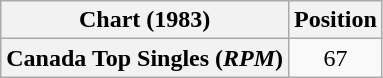<table class="wikitable plainrowheaders" style="text-align:center">
<tr>
<th>Chart (1983)</th>
<th>Position</th>
</tr>
<tr>
<th scope="row">Canada Top Singles (<em>RPM</em>)</th>
<td>67</td>
</tr>
</table>
